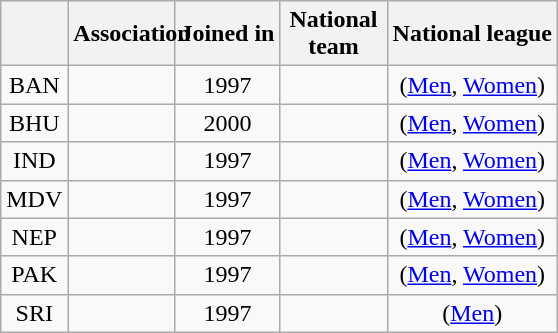<table class="wikitable sortable" style="text-align:center;">
<tr>
<th style=max-width:4em><a href='#'></a></th>
<th style=max-width:4em>Association</th>
<th style="max-width:4em">Joined in</th>
<th style=max-width:4em>National team</th>
<th>National league</th>
</tr>
<tr>
<td>BAN</td>
<td> </td>
<td>1997</td>
<td></td>
<td>(<a href='#'>Men</a>, <a href='#'>Women</a>)</td>
</tr>
<tr>
<td>BHU</td>
<td> </td>
<td>2000</td>
<td></td>
<td>(<a href='#'>Men</a>, <a href='#'>Women</a>)</td>
</tr>
<tr>
<td>IND</td>
<td> </td>
<td>1997</td>
<td></td>
<td>(<a href='#'>Men</a>, <a href='#'>Women</a>)</td>
</tr>
<tr>
<td>MDV</td>
<td> </td>
<td>1997</td>
<td></td>
<td>(<a href='#'>Men</a>, <a href='#'>Women</a>)</td>
</tr>
<tr>
<td>NEP</td>
<td> </td>
<td>1997</td>
<td></td>
<td>(<a href='#'>Men</a>, <a href='#'>Women</a>)</td>
</tr>
<tr>
<td>PAK</td>
<td> </td>
<td>1997</td>
<td></td>
<td>(<a href='#'>Men</a>, <a href='#'>Women</a>)</td>
</tr>
<tr>
<td>SRI</td>
<td> </td>
<td>1997</td>
<td></td>
<td>(<a href='#'>Men</a>)</td>
</tr>
</table>
